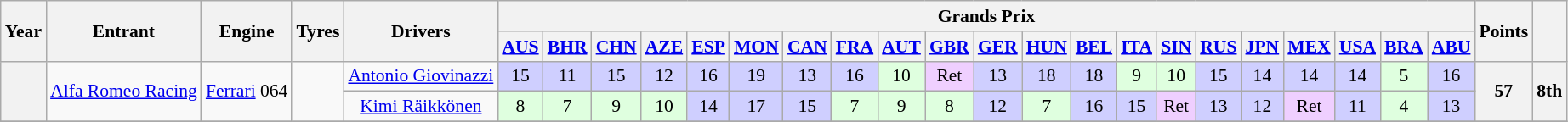<table class="wikitable" style="text-align:center; font-size:90%">
<tr>
<th rowspan="2">Year</th>
<th rowspan="2">Entrant</th>
<th rowspan="2">Engine</th>
<th rowspan="2">Tyres</th>
<th rowspan="2">Drivers</th>
<th colspan="21">Grands Prix</th>
<th rowspan="2">Points</th>
<th rowspan="2"></th>
</tr>
<tr>
<th><a href='#'>AUS</a></th>
<th><a href='#'>BHR</a></th>
<th><a href='#'>CHN</a></th>
<th><a href='#'>AZE</a></th>
<th><a href='#'>ESP</a></th>
<th><a href='#'>MON</a></th>
<th><a href='#'>CAN</a></th>
<th><a href='#'>FRA</a></th>
<th><a href='#'>AUT</a></th>
<th><a href='#'>GBR</a></th>
<th><a href='#'>GER</a></th>
<th><a href='#'>HUN</a></th>
<th><a href='#'>BEL</a></th>
<th><a href='#'>ITA</a></th>
<th><a href='#'>SIN</a></th>
<th><a href='#'>RUS</a></th>
<th><a href='#'>JPN</a></th>
<th><a href='#'>MEX</a></th>
<th><a href='#'>USA</a></th>
<th><a href='#'>BRA</a></th>
<th><a href='#'>ABU</a></th>
</tr>
<tr>
<th rowspan="2"></th>
<td rowspan="2"><a href='#'>Alfa Romeo Racing</a></td>
<td rowspan="2"><a href='#'>Ferrari</a> 064</td>
<td rowspan="2"></td>
<td> <a href='#'>Antonio Giovinazzi</a></td>
<td style="background:#CFCFFF;">15</td>
<td style="background:#CFCFFF;">11</td>
<td style="background:#CFCFFF;">15</td>
<td style="background:#CFCFFF;">12</td>
<td style="background:#CFCFFF;">16</td>
<td style="background:#CFCFFF;">19</td>
<td style="background:#CFCFFF;">13</td>
<td style="background:#CFCFFF;">16</td>
<td style="background:#DFFFDF;">10</td>
<td style="background:#EFCFFF;">Ret</td>
<td style="background:#CFCFFF;">13</td>
<td style="background:#CFCFFF;">18</td>
<td style="background:#CFCFFF;">18</td>
<td style="background:#DFFFDF;">9</td>
<td style="background:#DFFFDF;">10</td>
<td style="background:#CFCFFF;">15</td>
<td style="background:#CFCFFF;">14</td>
<td style="background:#CFCFFF;">14</td>
<td style="background:#CFCFFF;">14</td>
<td style="background:#DFFFDF;">5</td>
<td style="background:#CFCFFF;">16</td>
<th rowspan="2">57</th>
<th rowspan="2">8th</th>
</tr>
<tr>
<td align="center"> <a href='#'>Kimi Räikkönen</a></td>
<td style="background:#DFFFDF;">8</td>
<td style="background:#DFFFDF;">7</td>
<td style="background:#DFFFDF;">9</td>
<td style="background:#DFFFDF;">10</td>
<td style="background:#CFCFFF;">14</td>
<td style="background:#CFCFFF;">17</td>
<td style="background:#CFCFFF;">15</td>
<td style="background:#DFFFDF;">7</td>
<td style="background:#DFFFDF;">9</td>
<td style="background:#DFFFDF;">8</td>
<td style="background:#CFCFFF;">12</td>
<td style="background:#DFFFDF;">7</td>
<td style="background:#CFCFFF;">16</td>
<td style="background:#CFCFFF;">15</td>
<td style="background:#EFCFFF;">Ret</td>
<td style="background:#CFCFFF;">13</td>
<td style="background:#CFCFFF;">12</td>
<td style="background:#EFCFFF;">Ret</td>
<td style="background:#CFCFFF;">11</td>
<td style="background:#DFFFDF;">4</td>
<td style="background:#CFCFFF;">13</td>
</tr>
<tr>
</tr>
</table>
